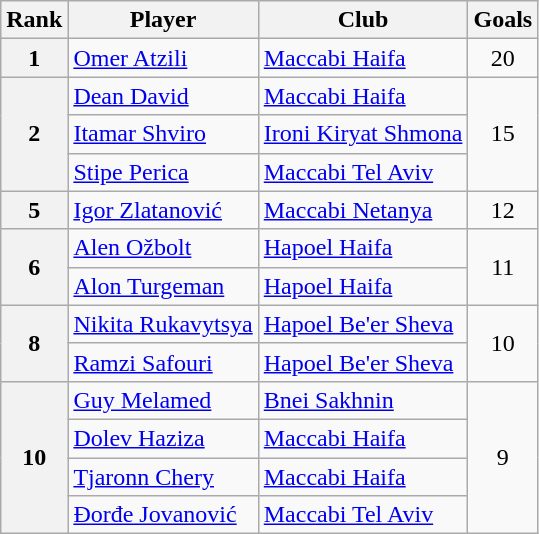<table class="wikitable sortable">
<tr>
<th>Rank</th>
<th>Player</th>
<th>Club</th>
<th>Goals</th>
</tr>
<tr>
<th>1</th>
<td> <a href='#'>Omer Atzili</a></td>
<td><a href='#'>Maccabi Haifa</a></td>
<td align=center>20</td>
</tr>
<tr>
<th rowspan=3>2</th>
<td> <a href='#'>Dean David</a></td>
<td><a href='#'>Maccabi Haifa</a></td>
<td align=center rowspan=3>15</td>
</tr>
<tr>
<td> <a href='#'>Itamar Shviro</a></td>
<td><a href='#'>Ironi Kiryat Shmona</a></td>
</tr>
<tr>
<td> <a href='#'>Stipe Perica</a></td>
<td><a href='#'>Maccabi Tel Aviv</a></td>
</tr>
<tr>
<th rowspan=1>5</th>
<td> <a href='#'>Igor Zlatanović</a></td>
<td><a href='#'>Maccabi Netanya</a></td>
<td align=center rowspan=1>12</td>
</tr>
<tr>
<th rowspan=2>6</th>
<td> <a href='#'>Alen Ožbolt</a></td>
<td><a href='#'>Hapoel Haifa</a></td>
<td align=center rowspan=2>11</td>
</tr>
<tr>
<td> <a href='#'>Alon Turgeman</a></td>
<td><a href='#'>Hapoel Haifa</a></td>
</tr>
<tr>
<th rowspan=2>8</th>
<td> <a href='#'>Nikita Rukavytsya</a></td>
<td><a href='#'>Hapoel Be'er Sheva</a></td>
<td align=center rowspan=2>10</td>
</tr>
<tr>
<td> <a href='#'>Ramzi Safouri</a></td>
<td><a href='#'>Hapoel Be'er Sheva</a></td>
</tr>
<tr>
<th rowspan=4>10</th>
<td> <a href='#'>Guy Melamed</a></td>
<td><a href='#'>Bnei Sakhnin</a></td>
<td align=center rowspan=4>9</td>
</tr>
<tr>
<td> <a href='#'>Dolev Haziza</a></td>
<td><a href='#'>Maccabi Haifa</a></td>
</tr>
<tr>
<td> <a href='#'>Tjaronn Chery</a></td>
<td><a href='#'>Maccabi Haifa</a></td>
</tr>
<tr>
<td> <a href='#'>Đorđe Jovanović</a></td>
<td><a href='#'>Maccabi Tel Aviv</a><br></td>
</tr>
</table>
